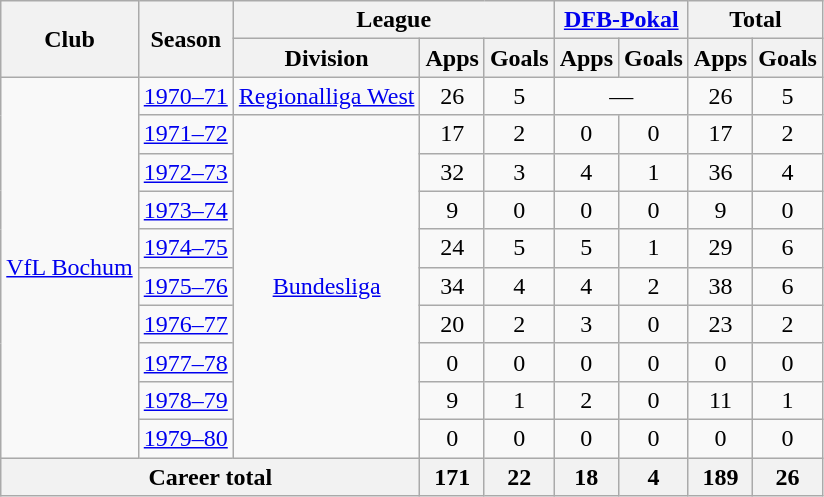<table class="wikitable" style="text-align:center">
<tr>
<th rowspan="2">Club</th>
<th rowspan="2">Season</th>
<th colspan="3">League</th>
<th colspan="2"><a href='#'>DFB-Pokal</a></th>
<th colspan="2">Total</th>
</tr>
<tr>
<th>Division</th>
<th>Apps</th>
<th>Goals</th>
<th>Apps</th>
<th>Goals</th>
<th>Apps</th>
<th>Goals</th>
</tr>
<tr>
<td rowspan="10"><a href='#'>VfL Bochum</a></td>
<td><a href='#'>1970–71</a></td>
<td><a href='#'>Regionalliga West</a></td>
<td>26</td>
<td>5</td>
<td colspan="2">—</td>
<td>26</td>
<td>5</td>
</tr>
<tr>
<td><a href='#'>1971–72</a></td>
<td rowspan="9"><a href='#'>Bundesliga</a></td>
<td>17</td>
<td>2</td>
<td>0</td>
<td>0</td>
<td>17</td>
<td>2</td>
</tr>
<tr>
<td><a href='#'>1972–73</a></td>
<td>32</td>
<td>3</td>
<td>4</td>
<td>1</td>
<td>36</td>
<td>4</td>
</tr>
<tr>
<td><a href='#'>1973–74</a></td>
<td>9</td>
<td>0</td>
<td>0</td>
<td>0</td>
<td>9</td>
<td>0</td>
</tr>
<tr>
<td><a href='#'>1974–75</a></td>
<td>24</td>
<td>5</td>
<td>5</td>
<td>1</td>
<td>29</td>
<td>6</td>
</tr>
<tr>
<td><a href='#'>1975–76</a></td>
<td>34</td>
<td>4</td>
<td>4</td>
<td>2</td>
<td>38</td>
<td>6</td>
</tr>
<tr>
<td><a href='#'>1976–77</a></td>
<td>20</td>
<td>2</td>
<td>3</td>
<td>0</td>
<td>23</td>
<td>2</td>
</tr>
<tr>
<td><a href='#'>1977–78</a></td>
<td>0</td>
<td>0</td>
<td>0</td>
<td>0</td>
<td>0</td>
<td>0</td>
</tr>
<tr>
<td><a href='#'>1978–79</a></td>
<td>9</td>
<td>1</td>
<td>2</td>
<td>0</td>
<td>11</td>
<td>1</td>
</tr>
<tr>
<td><a href='#'>1979–80</a></td>
<td>0</td>
<td>0</td>
<td>0</td>
<td>0</td>
<td>0</td>
<td>0</td>
</tr>
<tr>
<th colspan="3">Career total</th>
<th>171</th>
<th>22</th>
<th>18</th>
<th>4</th>
<th>189</th>
<th>26</th>
</tr>
</table>
